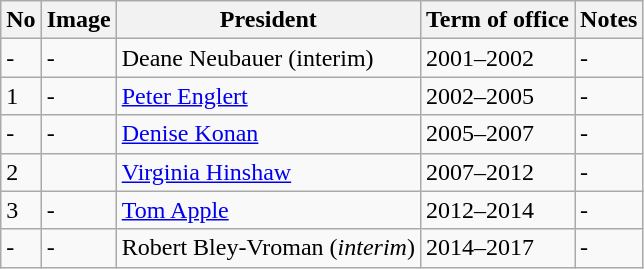<table class="wikitable sortable">
<tr>
<th>No</th>
<th>Image</th>
<th>President</th>
<th>Term of office</th>
<th>Notes</th>
</tr>
<tr>
<td>-</td>
<td>-</td>
<td>Deane Neubauer (interim)</td>
<td>2001–2002</td>
<td>-</td>
</tr>
<tr>
<td>1</td>
<td>-</td>
<td><a href='#'>Peter Englert</a></td>
<td>2002–2005</td>
<td>-</td>
</tr>
<tr>
<td>-</td>
<td>-</td>
<td><a href='#'>Denise Konan</a></td>
<td>2005–2007</td>
<td>-</td>
</tr>
<tr>
<td>2</td>
<td></td>
<td><a href='#'>Virginia Hinshaw</a></td>
<td>2007–2012</td>
<td>-</td>
</tr>
<tr>
<td>3</td>
<td>-</td>
<td><a href='#'>Tom Apple</a></td>
<td>2012–2014</td>
<td>-</td>
</tr>
<tr>
<td>-</td>
<td>-</td>
<td>Robert Bley-Vroman (<em>interim</em>)</td>
<td>2014–2017</td>
<td>-</td>
</tr>
</table>
